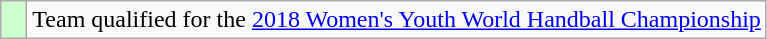<table class="wikitable" style="text-align: left;">
<tr>
<td width=10px bgcolor=#ccffcc></td>
<td>Team qualified for the <a href='#'>2018 Women's Youth World Handball Championship</a></td>
</tr>
</table>
